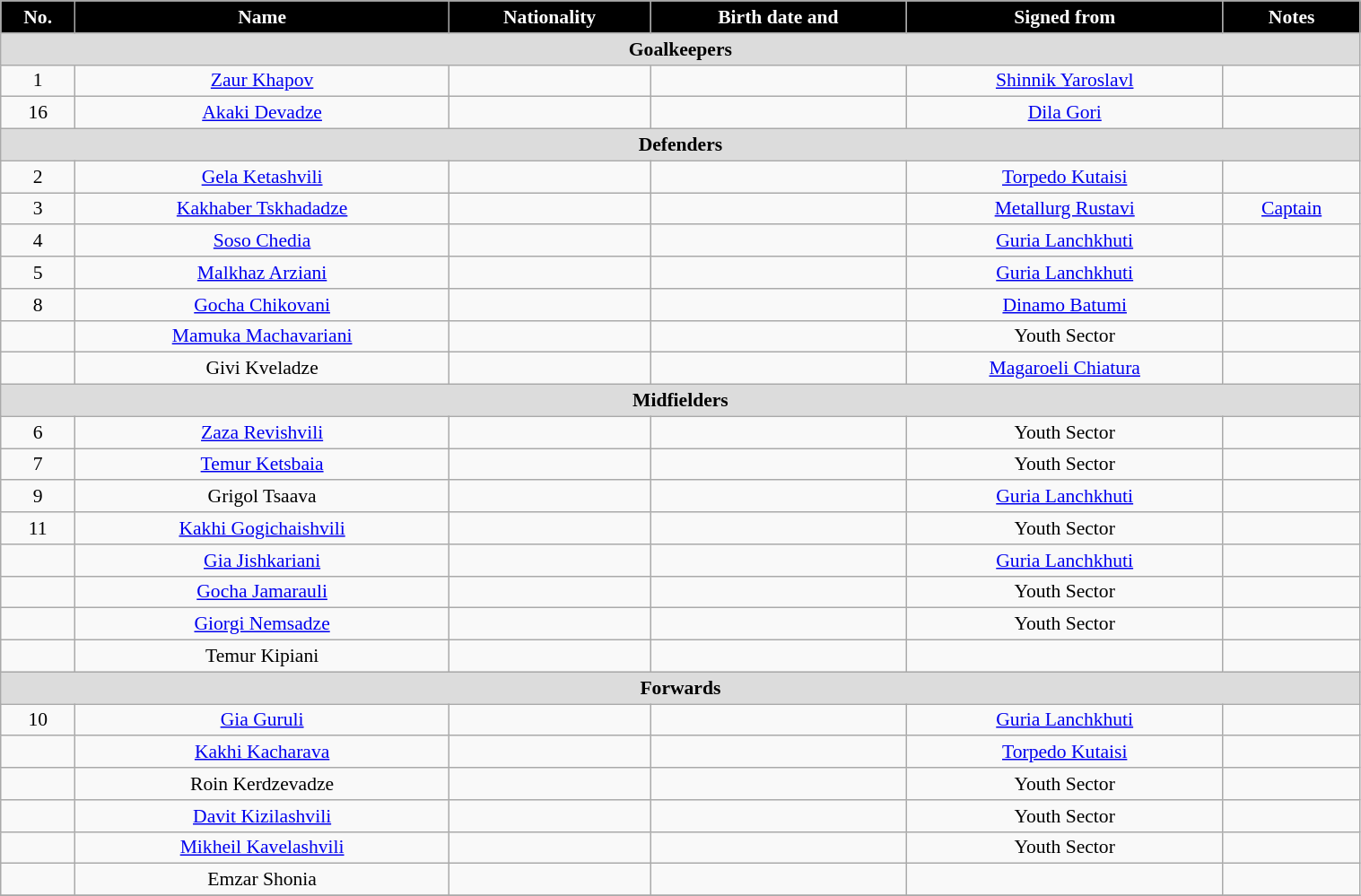<table class="wikitable" style="text-align: center; font-size:90%" width=80%>
<tr>
<th style="background:#000; color:white;">No.</th>
<th style="background:#000; color:white;">Name</th>
<th style="background:#000; color:white;">Nationality</th>
<th style="background:#000; color:white;">Birth date and </th>
<th style="background:#000; color:white;">Signed from</th>
<th style="background:#000; color:white;">Notes</th>
</tr>
<tr>
<th colspan=8 style="background: #DCDCDC" align=right>Goalkeepers</th>
</tr>
<tr>
<td>1</td>
<td><a href='#'>Zaur Khapov</a></td>
<td></td>
<td></td>
<td> <a href='#'>Shinnik Yaroslavl</a></td>
<td></td>
</tr>
<tr>
<td>16</td>
<td><a href='#'>Akaki Devadze</a></td>
<td></td>
<td></td>
<td><a href='#'>Dila Gori</a></td>
<td></td>
</tr>
<tr>
<th colspan=8 style="background: #DCDCDC" align=right>Defenders</th>
</tr>
<tr>
<td>2</td>
<td><a href='#'>Gela Ketashvili</a></td>
<td></td>
<td></td>
<td><a href='#'>Torpedo Kutaisi</a></td>
<td></td>
</tr>
<tr>
<td>3</td>
<td><a href='#'>Kakhaber Tskhadadze</a></td>
<td></td>
<td></td>
<td><a href='#'>Metallurg Rustavi</a></td>
<td><a href='#'>Captain</a></td>
</tr>
<tr>
<td>4</td>
<td><a href='#'>Soso Chedia</a></td>
<td></td>
<td></td>
<td><a href='#'>Guria Lanchkhuti</a></td>
<td></td>
</tr>
<tr>
<td>5</td>
<td><a href='#'>Malkhaz Arziani</a></td>
<td></td>
<td></td>
<td><a href='#'>Guria Lanchkhuti</a></td>
<td></td>
</tr>
<tr>
<td>8</td>
<td><a href='#'>Gocha Chikovani</a></td>
<td></td>
<td></td>
<td><a href='#'>Dinamo Batumi</a></td>
<td></td>
</tr>
<tr>
<td></td>
<td><a href='#'>Mamuka Machavariani</a></td>
<td></td>
<td></td>
<td>Youth Sector</td>
<td></td>
</tr>
<tr>
<td></td>
<td>Givi Kveladze</td>
<td></td>
<td></td>
<td><a href='#'>Magaroeli Chiatura</a></td>
<td></td>
</tr>
<tr>
<th colspan=8 style="background: #DCDCDC" align=right>Midfielders</th>
</tr>
<tr>
<td>6</td>
<td><a href='#'>Zaza Revishvili</a></td>
<td></td>
<td></td>
<td>Youth Sector</td>
<td></td>
</tr>
<tr>
<td>7</td>
<td><a href='#'>Temur Ketsbaia</a></td>
<td></td>
<td></td>
<td>Youth Sector</td>
<td></td>
</tr>
<tr>
<td>9</td>
<td>Grigol Tsaava</td>
<td></td>
<td></td>
<td><a href='#'>Guria Lanchkhuti</a></td>
<td></td>
</tr>
<tr>
<td>11</td>
<td><a href='#'>Kakhi Gogichaishvili</a></td>
<td></td>
<td></td>
<td>Youth Sector</td>
<td></td>
</tr>
<tr>
<td></td>
<td><a href='#'>Gia Jishkariani</a></td>
<td></td>
<td></td>
<td><a href='#'>Guria Lanchkhuti</a></td>
<td></td>
</tr>
<tr>
<td></td>
<td><a href='#'>Gocha Jamarauli</a></td>
<td></td>
<td></td>
<td>Youth Sector</td>
<td></td>
</tr>
<tr>
<td></td>
<td><a href='#'>Giorgi Nemsadze</a></td>
<td></td>
<td></td>
<td>Youth Sector</td>
<td></td>
</tr>
<tr>
<td></td>
<td>Temur Kipiani</td>
<td></td>
<td></td>
<td></td>
<td></td>
</tr>
<tr>
<th colspan=8 style="background: #DCDCDC" align=right>Forwards</th>
</tr>
<tr>
<td>10</td>
<td><a href='#'>Gia Guruli</a></td>
<td></td>
<td></td>
<td><a href='#'>Guria Lanchkhuti</a></td>
<td></td>
</tr>
<tr>
<td></td>
<td><a href='#'>Kakhi Kacharava</a></td>
<td></td>
<td></td>
<td><a href='#'>Torpedo Kutaisi</a></td>
<td></td>
</tr>
<tr>
<td></td>
<td>Roin Kerdzevadze</td>
<td></td>
<td></td>
<td>Youth Sector</td>
<td></td>
</tr>
<tr>
<td></td>
<td><a href='#'>Davit Kizilashvili</a></td>
<td></td>
<td></td>
<td>Youth Sector</td>
<td></td>
</tr>
<tr>
<td></td>
<td><a href='#'>Mikheil Kavelashvili</a></td>
<td></td>
<td></td>
<td>Youth Sector</td>
<td></td>
</tr>
<tr>
<td></td>
<td>Emzar Shonia</td>
<td></td>
<td></td>
<td></td>
<td></td>
</tr>
<tr>
</tr>
</table>
